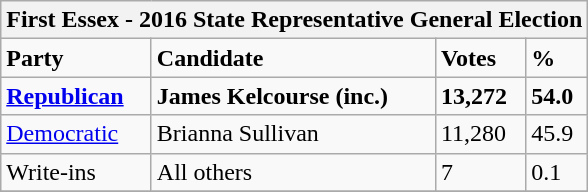<table class="wikitable">
<tr>
<th colspan="4">First Essex - 2016 State Representative General Election</th>
</tr>
<tr>
<td><strong>Party</strong></td>
<td><strong>Candidate</strong></td>
<td><strong>Votes</strong></td>
<td><strong>%</strong></td>
</tr>
<tr>
<td><strong><a href='#'>Republican</a></strong></td>
<td><strong>James Kelcourse (inc.)</strong></td>
<td><strong>13,272</strong></td>
<td><strong>54.0</strong></td>
</tr>
<tr>
<td><a href='#'>Democratic</a></td>
<td>Brianna Sullivan</td>
<td>11,280</td>
<td>45.9</td>
</tr>
<tr>
<td>Write-ins</td>
<td>All others</td>
<td>7</td>
<td>0.1</td>
</tr>
<tr>
</tr>
</table>
